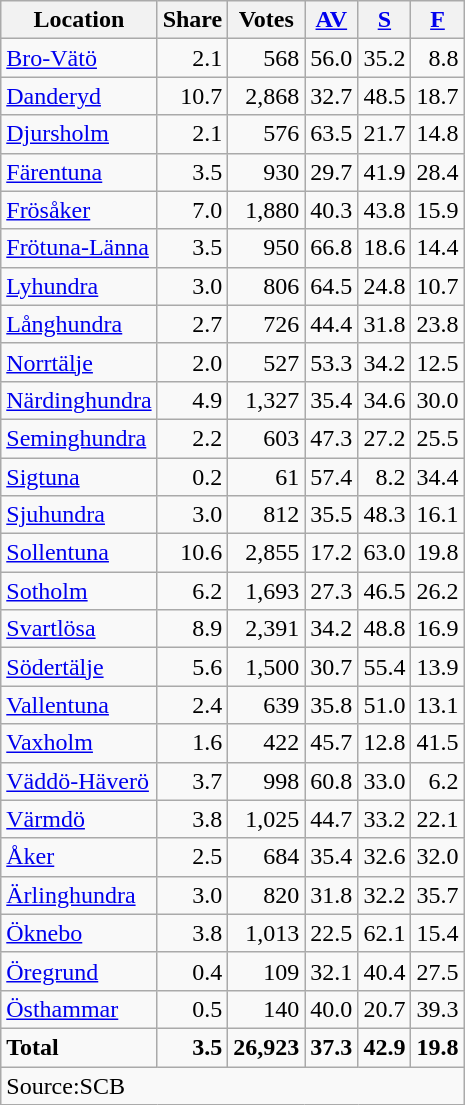<table class="wikitable sortable" style=text-align:right>
<tr>
<th>Location</th>
<th>Share</th>
<th>Votes</th>
<th><a href='#'>AV</a></th>
<th><a href='#'>S</a></th>
<th><a href='#'>F</a></th>
</tr>
<tr>
<td align=left><a href='#'>Bro-Vätö</a></td>
<td>2.1</td>
<td>568</td>
<td>56.0</td>
<td>35.2</td>
<td>8.8</td>
</tr>
<tr>
<td align=left><a href='#'>Danderyd</a></td>
<td>10.7</td>
<td>2,868</td>
<td>32.7</td>
<td>48.5</td>
<td>18.7</td>
</tr>
<tr>
<td align=left><a href='#'>Djursholm</a></td>
<td>2.1</td>
<td>576</td>
<td>63.5</td>
<td>21.7</td>
<td>14.8</td>
</tr>
<tr>
<td align=left><a href='#'>Färentuna</a></td>
<td>3.5</td>
<td>930</td>
<td>29.7</td>
<td>41.9</td>
<td>28.4</td>
</tr>
<tr>
<td align=left><a href='#'>Frösåker</a></td>
<td>7.0</td>
<td>1,880</td>
<td>40.3</td>
<td>43.8</td>
<td>15.9</td>
</tr>
<tr>
<td align=left><a href='#'>Frötuna-Länna</a></td>
<td>3.5</td>
<td>950</td>
<td>66.8</td>
<td>18.6</td>
<td>14.4</td>
</tr>
<tr>
<td align=left><a href='#'>Lyhundra</a></td>
<td>3.0</td>
<td>806</td>
<td>64.5</td>
<td>24.8</td>
<td>10.7</td>
</tr>
<tr>
<td align=left><a href='#'>Långhundra</a></td>
<td>2.7</td>
<td>726</td>
<td>44.4</td>
<td>31.8</td>
<td>23.8</td>
</tr>
<tr>
<td align=left><a href='#'>Norrtälje</a></td>
<td>2.0</td>
<td>527</td>
<td>53.3</td>
<td>34.2</td>
<td>12.5</td>
</tr>
<tr>
<td align=left><a href='#'>Närdinghundra</a></td>
<td>4.9</td>
<td>1,327</td>
<td>35.4</td>
<td>34.6</td>
<td>30.0</td>
</tr>
<tr>
<td align=left><a href='#'>Seminghundra</a></td>
<td>2.2</td>
<td>603</td>
<td>47.3</td>
<td>27.2</td>
<td>25.5</td>
</tr>
<tr>
<td align=left><a href='#'>Sigtuna</a></td>
<td>0.2</td>
<td>61</td>
<td>57.4</td>
<td>8.2</td>
<td>34.4</td>
</tr>
<tr>
<td align=left><a href='#'>Sjuhundra</a></td>
<td>3.0</td>
<td>812</td>
<td>35.5</td>
<td>48.3</td>
<td>16.1</td>
</tr>
<tr>
<td align=left><a href='#'>Sollentuna</a></td>
<td>10.6</td>
<td>2,855</td>
<td>17.2</td>
<td>63.0</td>
<td>19.8</td>
</tr>
<tr>
<td align=left><a href='#'>Sotholm</a></td>
<td>6.2</td>
<td>1,693</td>
<td>27.3</td>
<td>46.5</td>
<td>26.2</td>
</tr>
<tr>
<td align=left><a href='#'>Svartlösa</a></td>
<td>8.9</td>
<td>2,391</td>
<td>34.2</td>
<td>48.8</td>
<td>16.9</td>
</tr>
<tr>
<td align=left><a href='#'>Södertälje</a></td>
<td>5.6</td>
<td>1,500</td>
<td>30.7</td>
<td>55.4</td>
<td>13.9</td>
</tr>
<tr>
<td align=left><a href='#'>Vallentuna</a></td>
<td>2.4</td>
<td>639</td>
<td>35.8</td>
<td>51.0</td>
<td>13.1</td>
</tr>
<tr>
<td align=left><a href='#'>Vaxholm</a></td>
<td>1.6</td>
<td>422</td>
<td>45.7</td>
<td>12.8</td>
<td>41.5</td>
</tr>
<tr>
<td align=left><a href='#'>Väddö-Häverö</a></td>
<td>3.7</td>
<td>998</td>
<td>60.8</td>
<td>33.0</td>
<td>6.2</td>
</tr>
<tr>
<td align=left><a href='#'>Värmdö</a></td>
<td>3.8</td>
<td>1,025</td>
<td>44.7</td>
<td>33.2</td>
<td>22.1</td>
</tr>
<tr>
<td align=left><a href='#'>Åker</a></td>
<td>2.5</td>
<td>684</td>
<td>35.4</td>
<td>32.6</td>
<td>32.0</td>
</tr>
<tr>
<td align=left><a href='#'>Ärlinghundra</a></td>
<td>3.0</td>
<td>820</td>
<td>31.8</td>
<td>32.2</td>
<td>35.7</td>
</tr>
<tr>
<td align=left><a href='#'>Öknebo</a></td>
<td>3.8</td>
<td>1,013</td>
<td>22.5</td>
<td>62.1</td>
<td>15.4</td>
</tr>
<tr>
<td align=left><a href='#'>Öregrund</a></td>
<td>0.4</td>
<td>109</td>
<td>32.1</td>
<td>40.4</td>
<td>27.5</td>
</tr>
<tr>
<td align=left><a href='#'>Östhammar</a></td>
<td>0.5</td>
<td>140</td>
<td>40.0</td>
<td>20.7</td>
<td>39.3</td>
</tr>
<tr>
<td align=left><strong>Total</strong></td>
<td><strong>3.5</strong></td>
<td><strong>26,923</strong></td>
<td><strong>37.3</strong></td>
<td><strong>42.9</strong></td>
<td><strong>19.8</strong></td>
</tr>
<tr>
<td align=left colspan=6>Source:SCB </td>
</tr>
</table>
